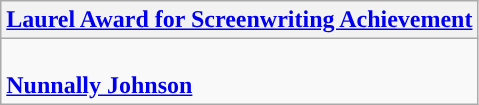<table class="wikitable" style="width=">
<tr>
<th colspan="2" style="background:"><a href='#'>Laurel Award for Screenwriting Achievement</a></th>
</tr>
<tr>
<td colspan="2" style="vertical-align:top;"><br><strong><a href='#'>Nunnally Johnson</a></strong></td>
</tr>
</table>
